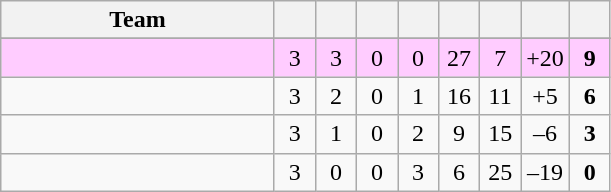<table class="wikitable" style="text-align: center;">
<tr>
<th style="width:175px;">Team</th>
<th width="20"></th>
<th width="20"></th>
<th width="20"></th>
<th width="20"></th>
<th width="20"></th>
<th width="20"></th>
<th width="20"></th>
<th width="20"></th>
</tr>
<tr>
</tr>
<tr style="background:#fcf;">
<td align=left></td>
<td>3</td>
<td>3</td>
<td>0</td>
<td>0</td>
<td>27</td>
<td>7</td>
<td>+20</td>
<td><strong>9</strong></td>
</tr>
<tr>
<td align=left></td>
<td>3</td>
<td>2</td>
<td>0</td>
<td>1</td>
<td>16</td>
<td>11</td>
<td>+5</td>
<td><strong>6</strong></td>
</tr>
<tr>
<td align=left></td>
<td>3</td>
<td>1</td>
<td>0</td>
<td>2</td>
<td>9</td>
<td>15</td>
<td>–6</td>
<td><strong>3</strong></td>
</tr>
<tr>
<td align=left></td>
<td>3</td>
<td>0</td>
<td>0</td>
<td>3</td>
<td>6</td>
<td>25</td>
<td>–19</td>
<td><strong>0</strong></td>
</tr>
</table>
